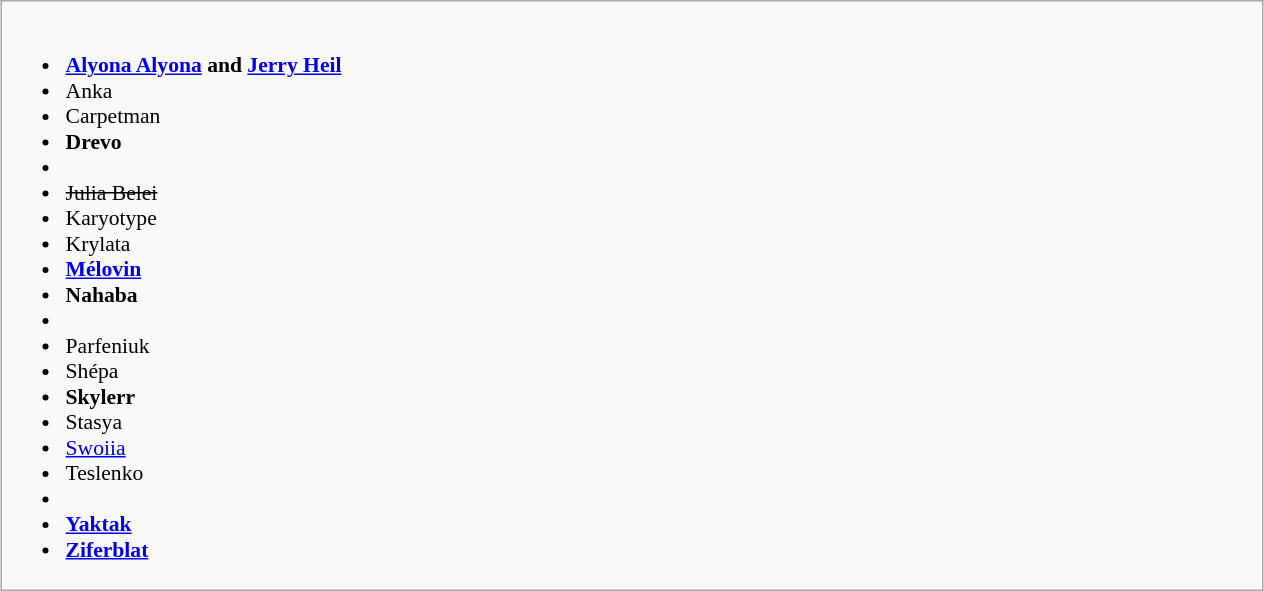<table class="wikitable collapsible" style="margin: 1em auto 1em auto; font-size:90%;">
<tr>
<td style="width:58em"><br><ul><li><strong><a href='#'>Alyona Alyona</a> and <a href='#'>Jerry Heil</a></strong></li><li>Anka</li><li>Carpetman</li><li><strong>Drevo</strong></li><li><strong></strong></li><li><s>Julia Belei</s></li><li>Karyotype</li><li>Krylata</li><li><strong><a href='#'>Mélovin</a></strong></li><li><strong>Nahaba</strong></li><li><strong></strong></li><li>Parfeniuk</li><li>Shépa</li><li><strong>Skylerr</strong></li><li>Stasya</li><li><a href='#'>Swoiia</a></li><li>Teslenko</li><li><strong></strong></li><li><strong><a href='#'>Yaktak</a></strong></li><li><strong><a href='#'>Ziferblat</a></strong></li></ul></td>
</tr>
</table>
